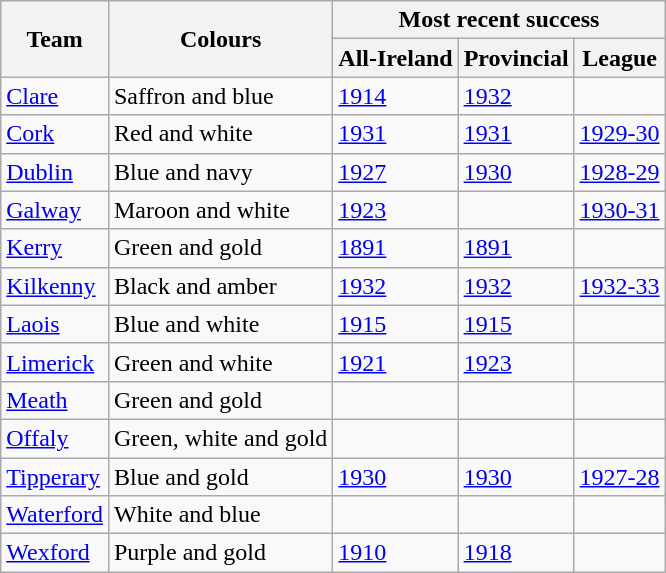<table class="wikitable">
<tr>
<th rowspan="2">Team</th>
<th rowspan="2">Colours</th>
<th colspan="3">Most recent success</th>
</tr>
<tr>
<th>All-Ireland</th>
<th>Provincial</th>
<th>League</th>
</tr>
<tr>
<td><a href='#'>Clare</a></td>
<td>Saffron and blue</td>
<td><a href='#'>1914</a></td>
<td><a href='#'>1932</a></td>
<td></td>
</tr>
<tr>
<td><a href='#'>Cork</a></td>
<td>Red and white</td>
<td><a href='#'>1931</a></td>
<td><a href='#'>1931</a></td>
<td><a href='#'>1929-30</a></td>
</tr>
<tr>
<td><a href='#'>Dublin</a></td>
<td>Blue and navy</td>
<td><a href='#'>1927</a></td>
<td><a href='#'>1930</a></td>
<td><a href='#'>1928-29</a></td>
</tr>
<tr>
<td><a href='#'>Galway</a></td>
<td>Maroon and white</td>
<td><a href='#'>1923</a></td>
<td></td>
<td><a href='#'>1930-31</a></td>
</tr>
<tr>
<td><a href='#'>Kerry</a></td>
<td>Green and gold</td>
<td><a href='#'>1891</a></td>
<td><a href='#'>1891</a></td>
<td></td>
</tr>
<tr>
<td><a href='#'>Kilkenny</a></td>
<td>Black and amber</td>
<td><a href='#'>1932</a></td>
<td><a href='#'>1932</a></td>
<td><a href='#'>1932-33</a></td>
</tr>
<tr>
<td><a href='#'>Laois</a></td>
<td>Blue and white</td>
<td><a href='#'>1915</a></td>
<td><a href='#'>1915</a></td>
<td></td>
</tr>
<tr>
<td><a href='#'>Limerick</a></td>
<td>Green and white</td>
<td><a href='#'>1921</a></td>
<td><a href='#'>1923</a></td>
<td></td>
</tr>
<tr>
<td><a href='#'>Meath</a></td>
<td>Green and gold</td>
<td></td>
<td></td>
<td></td>
</tr>
<tr>
<td><a href='#'>Offaly</a></td>
<td>Green, white and gold</td>
<td></td>
<td></td>
<td></td>
</tr>
<tr>
<td><a href='#'>Tipperary</a></td>
<td>Blue and gold</td>
<td><a href='#'>1930</a></td>
<td><a href='#'>1930</a></td>
<td><a href='#'>1927-28</a></td>
</tr>
<tr>
<td><a href='#'>Waterford</a></td>
<td>White and blue</td>
<td></td>
<td></td>
<td></td>
</tr>
<tr>
<td><a href='#'>Wexford</a></td>
<td>Purple and gold</td>
<td><a href='#'>1910</a></td>
<td><a href='#'>1918</a></td>
<td></td>
</tr>
</table>
